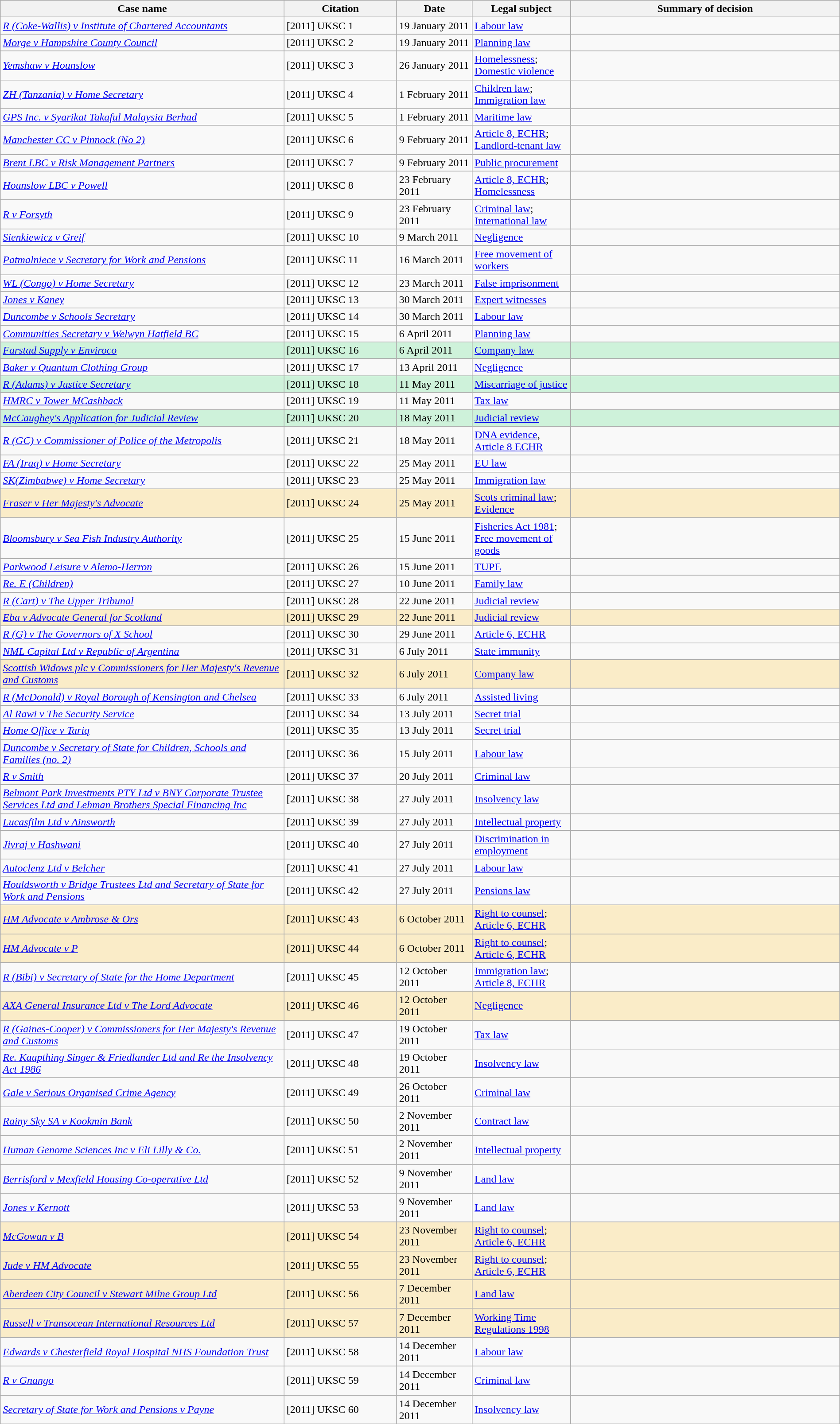<table class="wikitable sortable" style="margin: 1em auto 1em auto;">
<tr bgcolor=#DDDDDD align=center>
<th width=1200px>Case name</th>
<th width=420px>Citation</th>
<th width=200px>Date</th>
<th width=250px>Legal subject</th>
<th width=1200px>Summary of decision</th>
</tr>
<tr>
<td><em><a href='#'>R (Coke-Wallis) v Institute of Chartered Accountants</a></em></td>
<td>[2011] UKSC 1</td>
<td>19 January 2011</td>
<td><a href='#'>Labour law</a></td>
<td> </td>
</tr>
<tr>
<td><em><a href='#'>Morge v Hampshire County Council</a></em></td>
<td>[2011] UKSC 2</td>
<td>19 January 2011</td>
<td><a href='#'>Planning law</a></td>
<td> </td>
</tr>
<tr>
<td><em><a href='#'>Yemshaw v Hounslow</a></em></td>
<td>[2011] UKSC 3</td>
<td>26 January 2011</td>
<td><a href='#'>Homelessness</a>; <a href='#'>Domestic violence</a></td>
<td> </td>
</tr>
<tr>
<td><em><a href='#'>ZH (Tanzania) v Home Secretary</a></em></td>
<td>[2011] UKSC 4</td>
<td>1 February 2011</td>
<td><a href='#'>Children law</a>; <a href='#'>Immigration law</a></td>
<td> </td>
</tr>
<tr>
<td><em><a href='#'>GPS Inc. v Syarikat Takaful Malaysia Berhad</a></em></td>
<td>[2011] UKSC 5</td>
<td>1 February 2011</td>
<td><a href='#'>Maritime law</a></td>
<td> </td>
</tr>
<tr>
<td><em><a href='#'>Manchester CC v Pinnock (No 2)</a></em></td>
<td>[2011] UKSC 6</td>
<td>9 February 2011</td>
<td><a href='#'>Article 8, ECHR</a>; <a href='#'>Landlord-tenant law</a></td>
<td></td>
</tr>
<tr>
<td><em><a href='#'>Brent LBC v Risk Management Partners</a></em></td>
<td>[2011] UKSC 7</td>
<td>9 February 2011</td>
<td><a href='#'>Public procurement</a></td>
<td> </td>
</tr>
<tr>
<td><em><a href='#'>Hounslow LBC v Powell</a></em></td>
<td>[2011] UKSC 8</td>
<td>23 February 2011</td>
<td><a href='#'>Article 8, ECHR</a>; <a href='#'>Homelessness</a></td>
<td> </td>
</tr>
<tr>
<td><em><a href='#'>R v Forsyth</a></em></td>
<td>[2011] UKSC 9</td>
<td>23 February 2011</td>
<td><a href='#'>Criminal law</a>; <a href='#'>International law</a></td>
<td> </td>
</tr>
<tr>
<td><em><a href='#'>Sienkiewicz v Greif</a></em></td>
<td>[2011] UKSC 10</td>
<td>9 March 2011</td>
<td><a href='#'>Negligence</a></td>
<td> </td>
</tr>
<tr>
<td><em><a href='#'>Patmalniece v Secretary for Work and Pensions</a></em></td>
<td>[2011] UKSC 11</td>
<td>16 March 2011</td>
<td><a href='#'>Free movement of workers</a></td>
<td> </td>
</tr>
<tr>
<td><em><a href='#'>WL (Congo) v Home Secretary</a></em></td>
<td>[2011] UKSC 12</td>
<td>23 March 2011</td>
<td><a href='#'>False imprisonment</a></td>
<td> </td>
</tr>
<tr>
<td><em><a href='#'>Jones v Kaney</a></em></td>
<td>[2011] UKSC 13</td>
<td>30 March 2011</td>
<td><a href='#'>Expert witnesses</a></td>
<td> </td>
</tr>
<tr>
<td><em><a href='#'>Duncombe v Schools Secretary</a></em></td>
<td>[2011] UKSC 14</td>
<td>30 March 2011</td>
<td><a href='#'>Labour law</a></td>
<td> </td>
</tr>
<tr>
<td><em><a href='#'>Communities Secretary v Welwyn Hatfield BC</a></em></td>
<td>[2011] UKSC 15</td>
<td>6 April 2011</td>
<td><a href='#'>Planning law</a></td>
<td> </td>
</tr>
<tr>
<td bgcolor=#CEF2DA><em><a href='#'>Farstad Supply v Enviroco</a></em></td>
<td bgcolor=#CEF2DA>[2011] UKSC 16</td>
<td bgcolor=#CEF2DA>6 April 2011</td>
<td bgcolor=#CEF2DA><a href='#'>Company law</a></td>
<td bgcolor=#CEF2DA> </td>
</tr>
<tr>
<td><em><a href='#'>Baker v Quantum Clothing Group</a></em></td>
<td>[2011] UKSC 17</td>
<td>13 April 2011</td>
<td><a href='#'>Negligence</a></td>
<td> </td>
</tr>
<tr>
<td bgcolor=#CEF2DA><em><a href='#'>R (Adams) v Justice Secretary</a></em></td>
<td bgcolor=#CEF2DA>[2011] UKSC 18</td>
<td bgcolor=#CEF2DA>11 May 2011</td>
<td bgcolor=#CEF2DA><a href='#'>Miscarriage of justice</a></td>
<td bgcolor=#CEF2DA> </td>
</tr>
<tr>
<td><em><a href='#'>HMRC v Tower MCashback</a></em></td>
<td>[2011] UKSC 19</td>
<td>11 May 2011</td>
<td><a href='#'>Tax law</a></td>
<td> </td>
</tr>
<tr>
<td bgcolor=#CEF2DA><em><a href='#'>McCaughey's Application for Judicial Review</a></em></td>
<td bgcolor=#CEF2DA>[2011] UKSC 20</td>
<td bgcolor=#CEF2DA>18 May 2011</td>
<td bgcolor=#CEF2DA><a href='#'>Judicial review</a></td>
<td bgcolor=#CEF2DA> </td>
</tr>
<tr>
<td><em><a href='#'>R (GC) v Commissioner of Police of the Metropolis</a></em></td>
<td>[2011] UKSC 21</td>
<td>18 May 2011</td>
<td><a href='#'>DNA evidence</a>, <a href='#'>Article 8 ECHR</a></td>
<td> </td>
</tr>
<tr>
<td><em><a href='#'>FA (Iraq) v Home Secretary</a></em></td>
<td>[2011] UKSC 22</td>
<td>25 May 2011</td>
<td><a href='#'>EU law</a></td>
<td> </td>
</tr>
<tr>
<td><em><a href='#'>SK(Zimbabwe) v Home Secretary</a></em></td>
<td>[2011] UKSC 23</td>
<td>25 May 2011</td>
<td><a href='#'>Immigration law</a></td>
<td> </td>
</tr>
<tr>
<td bgcolor=#faecc8><em><a href='#'>Fraser v Her Majesty's Advocate</a></em></td>
<td bgcolor=#faecc8>[2011] UKSC 24</td>
<td bgcolor=#faecc8>25 May 2011</td>
<td bgcolor=#faecc8><a href='#'>Scots criminal law</a>; <a href='#'>Evidence</a></td>
<td bgcolor=#faecc8> </td>
</tr>
<tr>
<td><em><a href='#'>Bloomsbury v Sea Fish Industry Authority</a></em></td>
<td>[2011] UKSC 25</td>
<td>15 June 2011</td>
<td><a href='#'>Fisheries Act 1981</a>; <a href='#'>Free movement of goods</a></td>
<td> </td>
</tr>
<tr>
<td><em><a href='#'>Parkwood Leisure v Alemo-Herron</a></em></td>
<td>[2011] UKSC 26</td>
<td>15 June 2011</td>
<td><a href='#'>TUPE</a></td>
<td> </td>
</tr>
<tr>
<td><em><a href='#'>Re. E (Children)</a></em></td>
<td>[2011] UKSC 27</td>
<td>10 June 2011</td>
<td><a href='#'>Family law</a></td>
<td> </td>
</tr>
<tr>
<td><em><a href='#'>R (Cart) v The Upper Tribunal</a></em></td>
<td>[2011] UKSC 28</td>
<td>22 June 2011</td>
<td><a href='#'>Judicial review</a></td>
<td></td>
</tr>
<tr>
<td bgcolor=#faecc8><em><a href='#'>Eba v Advocate General for Scotland</a></em></td>
<td bgcolor=#faecc8>[2011] UKSC 29</td>
<td bgcolor=#faecc8>22 June 2011</td>
<td bgcolor=#faecc8><a href='#'>Judicial review</a></td>
<td bgcolor=#faecc8></td>
</tr>
<tr>
<td><em><a href='#'>R (G) v The Governors of X School</a></em></td>
<td>[2011] UKSC 30</td>
<td>29 June 2011</td>
<td><a href='#'>Article 6, ECHR</a></td>
<td></td>
</tr>
<tr>
<td><em><a href='#'>NML Capital Ltd v Republic of Argentina</a></em></td>
<td>[2011] UKSC 31</td>
<td>6 July 2011</td>
<td><a href='#'>State immunity</a></td>
<td></td>
</tr>
<tr>
<td bgcolor=#faecc8><em><a href='#'>Scottish Widows plc v Commissioners for Her Majesty's Revenue and Customs</a></em></td>
<td bgcolor=#faecc8>[2011] UKSC 32</td>
<td bgcolor=#faecc8>6 July 2011</td>
<td bgcolor=#faecc8><a href='#'>Company law</a></td>
<td bgcolor=#faecc8></td>
</tr>
<tr>
<td><em><a href='#'>R (McDonald) v Royal Borough of Kensington and Chelsea</a></em></td>
<td>[2011] UKSC 33</td>
<td>6 July 2011</td>
<td><a href='#'>Assisted living</a></td>
<td></td>
</tr>
<tr>
<td><em><a href='#'>Al Rawi v The Security Service</a></em></td>
<td>[2011] UKSC 34</td>
<td>13 July 2011</td>
<td><a href='#'>Secret trial</a></td>
<td></td>
</tr>
<tr>
<td><em><a href='#'>Home Office v Tariq</a></em></td>
<td>[2011] UKSC 35</td>
<td>13 July 2011</td>
<td><a href='#'>Secret trial</a></td>
<td></td>
</tr>
<tr>
<td><em><a href='#'>Duncombe v Secretary of State for Children, Schools and Families (no. 2)</a></em></td>
<td>[2011] UKSC 36</td>
<td>15 July 2011</td>
<td><a href='#'>Labour law</a></td>
<td></td>
</tr>
<tr>
<td><em><a href='#'>R v Smith</a></em></td>
<td>[2011] UKSC 37</td>
<td>20 July 2011</td>
<td><a href='#'>Criminal law</a></td>
<td></td>
</tr>
<tr>
<td><em><a href='#'>Belmont Park Investments PTY Ltd v BNY Corporate Trustee Services Ltd and Lehman Brothers Special Financing Inc</a></em></td>
<td>[2011] UKSC 38</td>
<td>27 July 2011</td>
<td><a href='#'>Insolvency law</a></td>
<td></td>
</tr>
<tr>
<td><em><a href='#'>Lucasfilm Ltd v Ainsworth</a></em></td>
<td>[2011] UKSC 39</td>
<td>27 July 2011</td>
<td><a href='#'>Intellectual property</a></td>
<td> </td>
</tr>
<tr>
<td><em><a href='#'>Jivraj v Hashwani</a></em></td>
<td>[2011] UKSC 40</td>
<td>27 July 2011</td>
<td><a href='#'>Discrimination in employment</a></td>
<td></td>
</tr>
<tr>
<td><em><a href='#'>Autoclenz Ltd v Belcher</a></em></td>
<td>[2011] UKSC 41</td>
<td>27 July 2011</td>
<td><a href='#'>Labour law</a></td>
<td></td>
</tr>
<tr>
<td><em><a href='#'>Houldsworth v Bridge Trustees Ltd and Secretary of State for Work and Pensions</a></em></td>
<td>[2011] UKSC 42</td>
<td>27 July 2011</td>
<td><a href='#'>Pensions law</a></td>
<td></td>
</tr>
<tr>
<td bgcolor=#faecc8><em><a href='#'>HM Advocate v Ambrose & Ors</a></em></td>
<td bgcolor=#faecc8>[2011] UKSC 43</td>
<td bgcolor=#faecc8>6 October 2011</td>
<td bgcolor=#faecc8><a href='#'>Right to counsel</a>; <a href='#'>Article 6, ECHR</a></td>
<td bgcolor=#faecc8></td>
</tr>
<tr>
<td bgcolor=#faecc8><em><a href='#'>HM Advocate v P</a></em></td>
<td bgcolor=#faecc8>[2011] UKSC 44</td>
<td bgcolor=#faecc8>6 October 2011</td>
<td bgcolor=#faecc8><a href='#'>Right to counsel</a>; <a href='#'>Article 6, ECHR</a></td>
<td bgcolor=#faecc8></td>
</tr>
<tr>
<td><em><a href='#'>R (Bibi) v Secretary of State for the Home Department</a></em></td>
<td>[2011] UKSC 45</td>
<td>12 October 2011</td>
<td><a href='#'>Immigration law</a>; <a href='#'>Article 8, ECHR</a></td>
<td></td>
</tr>
<tr>
<td bgcolor=#faecc8><em><a href='#'>AXA General Insurance Ltd v The Lord Advocate</a></em></td>
<td bgcolor=#faecc8>[2011] UKSC 46</td>
<td bgcolor=#faecc8>12 October 2011</td>
<td bgcolor=#faecc8><a href='#'>Negligence</a></td>
<td bgcolor=#faecc8></td>
</tr>
<tr>
<td><em><a href='#'>R (Gaines-Cooper) v Commissioners for Her Majesty's Revenue and Customs</a></em></td>
<td>[2011] UKSC 47</td>
<td>19 October 2011</td>
<td><a href='#'>Tax law</a></td>
<td></td>
</tr>
<tr>
<td><em><a href='#'>Re. Kaupthing Singer & Friedlander Ltd and Re the Insolvency Act 1986</a></em></td>
<td>[2011] UKSC 48</td>
<td>19 October 2011</td>
<td><a href='#'>Insolvency law</a></td>
<td></td>
</tr>
<tr>
<td><em><a href='#'>Gale v Serious Organised Crime Agency</a> </em></td>
<td>[2011] UKSC 49</td>
<td>26 October 2011</td>
<td><a href='#'>Criminal law</a></td>
<td></td>
</tr>
<tr>
<td><em><a href='#'>Rainy Sky SA v Kookmin Bank</a></em></td>
<td>[2011] UKSC 50</td>
<td>2 November 2011</td>
<td><a href='#'>Contract law</a></td>
<td></td>
</tr>
<tr>
<td><em><a href='#'>Human Genome Sciences Inc v Eli Lilly & Co.</a></em></td>
<td>[2011] UKSC 51</td>
<td>2 November 2011</td>
<td><a href='#'>Intellectual property</a></td>
<td></td>
</tr>
<tr>
<td><em><a href='#'>Berrisford v Mexfield Housing Co-operative Ltd</a></em></td>
<td>[2011] UKSC 52</td>
<td>9 November 2011</td>
<td><a href='#'>Land law</a></td>
<td></td>
</tr>
<tr>
<td><em><a href='#'>Jones v Kernott</a></em></td>
<td>[2011] UKSC 53</td>
<td>9 November 2011</td>
<td><a href='#'>Land law</a></td>
<td></td>
</tr>
<tr>
<td bgcolor=#faecc8><em><a href='#'>McGowan v B</a></em></td>
<td bgcolor=#faecc8>[2011] UKSC 54</td>
<td bgcolor=#faecc8>23 November 2011</td>
<td bgcolor=#faecc8><a href='#'>Right to counsel</a>; <a href='#'>Article 6, ECHR</a></td>
<td bgcolor=#faecc8></td>
</tr>
<tr>
<td bgcolor=#faecc8><em><a href='#'>Jude v HM Advocate</a></em></td>
<td bgcolor=#faecc8>[2011] UKSC 55</td>
<td bgcolor=#faecc8>23 November 2011</td>
<td bgcolor=#faecc8><a href='#'>Right to counsel</a>; <a href='#'>Article 6, ECHR</a></td>
<td bgcolor=#faecc8></td>
</tr>
<tr>
<td bgcolor=#faecc8><em><a href='#'>Aberdeen City Council v Stewart Milne Group Ltd</a></em></td>
<td bgcolor=#faecc8>[2011] UKSC 56</td>
<td bgcolor=#faecc8>7 December 2011</td>
<td bgcolor=#faecc8><a href='#'>Land law</a></td>
<td bgcolor=#faecc8></td>
</tr>
<tr>
<td bgcolor=#faecc8><em><a href='#'>Russell v Transocean International Resources Ltd</a></em></td>
<td bgcolor=#faecc8>[2011] UKSC 57</td>
<td bgcolor=#faecc8>7 December 2011</td>
<td bgcolor=#faecc8><a href='#'>Working Time Regulations 1998</a></td>
<td bgcolor=#faecc8></td>
</tr>
<tr>
<td><em><a href='#'>Edwards v Chesterfield Royal Hospital NHS Foundation Trust</a></em></td>
<td>[2011] UKSC 58</td>
<td>14 December 2011</td>
<td><a href='#'>Labour law</a></td>
<td></td>
</tr>
<tr>
<td><em><a href='#'>R v Gnango</a></em></td>
<td>[2011] UKSC 59</td>
<td>14 December 2011</td>
<td><a href='#'>Criminal law</a></td>
<td></td>
</tr>
<tr>
<td><em><a href='#'>Secretary of State for Work and Pensions v Payne</a></em></td>
<td>[2011] UKSC 60</td>
<td>14 December 2011</td>
<td><a href='#'>Insolvency law</a></td>
<td></td>
</tr>
<tr>
</tr>
</table>
